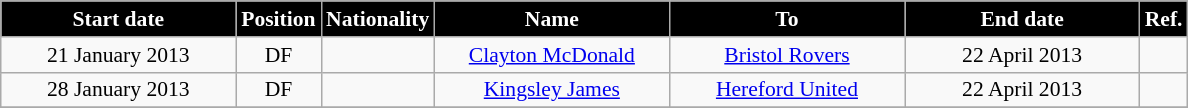<table class="wikitable" style="text-align:center; font-size:90%; ">
<tr>
<th style="background:#000000; color:#FFFFFF; width:150px;">Start date</th>
<th style="background:#000000; color:#FFFFFF; width:50px;">Position</th>
<th style="background:#000000; color:#FFFFFF; width:50px;">Nationality</th>
<th style="background:#000000; color:#FFFFFF; width:150px;">Name</th>
<th style="background:#000000; color:#FFFFFF; width:150px;">To</th>
<th style="background:#000000; color:#FFFFFF; width:150px;">End date</th>
<th style="background:#000000; color:#FFFFFF; width:25px;">Ref.</th>
</tr>
<tr>
<td>21 January 2013</td>
<td>DF</td>
<td></td>
<td><a href='#'>Clayton McDonald</a></td>
<td><a href='#'>Bristol Rovers</a></td>
<td>22 April 2013</td>
<td></td>
</tr>
<tr>
<td>28 January 2013</td>
<td>DF</td>
<td></td>
<td><a href='#'>Kingsley James</a></td>
<td><a href='#'>Hereford United</a></td>
<td>22 April 2013</td>
<td></td>
</tr>
<tr>
</tr>
</table>
